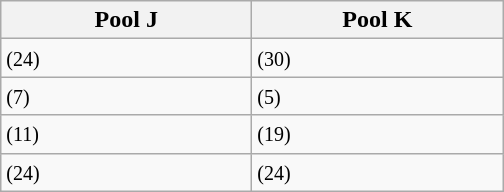<table class="wikitable">
<tr>
<th width=160>Pool J</th>
<th width=160>Pool K</th>
</tr>
<tr>
<td> <small>(24)</small></td>
<td> <small>(30)</small></td>
</tr>
<tr>
<td> <small>(7)</small></td>
<td> <small>(5)</small></td>
</tr>
<tr>
<td> <small>(11)</small></td>
<td> <small>(19)</small></td>
</tr>
<tr>
<td> <small>(24)</small></td>
<td> <small>(24)</small></td>
</tr>
</table>
